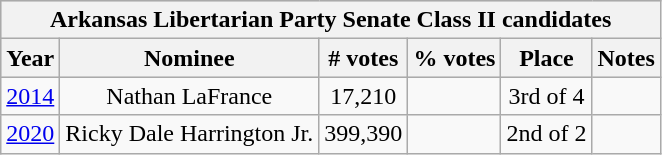<table class=wikitable style="text-align:center;">
<tr style="background:lightgrey;">
<th colspan="9">Arkansas Libertarian Party Senate Class II candidates</th>
</tr>
<tr style="background:lightgrey;">
<th>Year</th>
<th>Nominee</th>
<th># votes</th>
<th>% votes</th>
<th>Place</th>
<th>Notes</th>
</tr>
<tr>
<td><a href='#'>2014</a></td>
<td>Nathan LaFrance</td>
<td>17,210</td>
<td></td>
<td>3rd of 4</td>
<td></td>
</tr>
<tr>
<td><a href='#'>2020</a></td>
<td>Ricky Dale Harrington Jr.</td>
<td>399,390</td>
<td></td>
<td>2nd of 2</td>
<td></td>
</tr>
</table>
